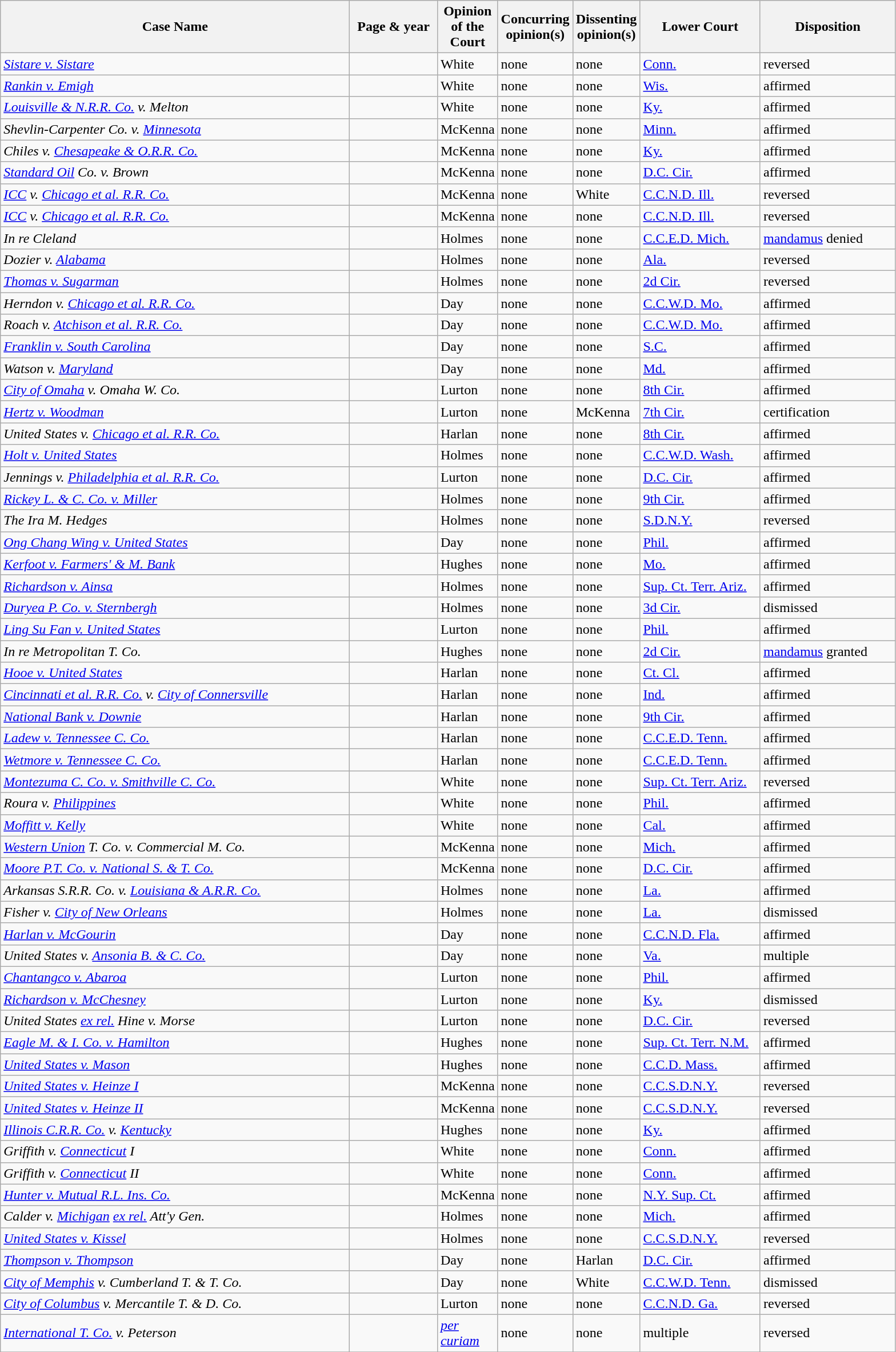<table class="wikitable sortable">
<tr>
<th scope="col" style="width: 400px;">Case Name</th>
<th scope="col" style="width: 95px;">Page & year</th>
<th scope="col" style="width: 10px;">Opinion of the Court</th>
<th scope="col" style="width: 10px;">Concurring opinion(s)</th>
<th scope="col" style="width: 10px;">Dissenting opinion(s)</th>
<th scope="col" style="width: 133px;">Lower Court</th>
<th scope="col" style="width: 150px;">Disposition</th>
</tr>
<tr>
<td><em><a href='#'>Sistare v. Sistare</a></em></td>
<td align="right"></td>
<td>White</td>
<td>none</td>
<td>none</td>
<td><a href='#'>Conn.</a></td>
<td>reversed</td>
</tr>
<tr>
<td><em><a href='#'>Rankin v. Emigh</a></em></td>
<td align="right"></td>
<td>White</td>
<td>none</td>
<td>none</td>
<td><a href='#'>Wis.</a></td>
<td>affirmed</td>
</tr>
<tr>
<td><em><a href='#'>Louisville & N.R.R. Co.</a> v. Melton</em></td>
<td align="right"></td>
<td>White</td>
<td>none</td>
<td>none</td>
<td><a href='#'>Ky.</a></td>
<td>affirmed</td>
</tr>
<tr>
<td><em>Shevlin-Carpenter Co. v. <a href='#'>Minnesota</a></em></td>
<td align="right"></td>
<td>McKenna</td>
<td>none</td>
<td>none</td>
<td><a href='#'>Minn.</a></td>
<td>affirmed</td>
</tr>
<tr>
<td><em>Chiles v. <a href='#'>Chesapeake & O.R.R. Co.</a></em></td>
<td align="right"></td>
<td>McKenna</td>
<td>none</td>
<td>none</td>
<td><a href='#'>Ky.</a></td>
<td>affirmed</td>
</tr>
<tr>
<td><em><a href='#'>Standard Oil</a> Co. v. Brown</em></td>
<td align="right"></td>
<td>McKenna</td>
<td>none</td>
<td>none</td>
<td><a href='#'>D.C. Cir.</a></td>
<td>affirmed</td>
</tr>
<tr>
<td><em><a href='#'>ICC</a> v. <a href='#'>Chicago et al. R.R. Co.</a></em></td>
<td align="right"></td>
<td>McKenna</td>
<td>none</td>
<td>White</td>
<td><a href='#'>C.C.N.D. Ill.</a></td>
<td>reversed</td>
</tr>
<tr>
<td><em><a href='#'>ICC</a> v. <a href='#'>Chicago et al. R.R. Co.</a></em></td>
<td align="right"></td>
<td>McKenna</td>
<td>none</td>
<td>none</td>
<td><a href='#'>C.C.N.D. Ill.</a></td>
<td>reversed</td>
</tr>
<tr>
<td><em>In re Cleland</em></td>
<td align="right"></td>
<td>Holmes</td>
<td>none</td>
<td>none</td>
<td><a href='#'>C.C.E.D. Mich.</a></td>
<td><a href='#'>mandamus</a> denied</td>
</tr>
<tr>
<td><em>Dozier v. <a href='#'>Alabama</a></em></td>
<td align="right"></td>
<td>Holmes</td>
<td>none</td>
<td>none</td>
<td><a href='#'>Ala.</a></td>
<td>reversed</td>
</tr>
<tr>
<td><em><a href='#'>Thomas v. Sugarman</a></em></td>
<td align="right"></td>
<td>Holmes</td>
<td>none</td>
<td>none</td>
<td><a href='#'>2d Cir.</a></td>
<td>reversed</td>
</tr>
<tr>
<td><em>Herndon v. <a href='#'>Chicago et al. R.R. Co.</a></em></td>
<td align="right"></td>
<td>Day</td>
<td>none</td>
<td>none</td>
<td><a href='#'>C.C.W.D. Mo.</a></td>
<td>affirmed</td>
</tr>
<tr>
<td><em>Roach v. <a href='#'>Atchison et al. R.R. Co.</a></em></td>
<td align="right"></td>
<td>Day</td>
<td>none</td>
<td>none</td>
<td><a href='#'>C.C.W.D. Mo.</a></td>
<td>affirmed</td>
</tr>
<tr>
<td><em><a href='#'>Franklin v. South Carolina</a></em></td>
<td align="right"></td>
<td>Day</td>
<td>none</td>
<td>none</td>
<td><a href='#'>S.C.</a></td>
<td>affirmed</td>
</tr>
<tr>
<td><em>Watson v. <a href='#'>Maryland</a></em></td>
<td align="right"></td>
<td>Day</td>
<td>none</td>
<td>none</td>
<td><a href='#'>Md.</a></td>
<td>affirmed</td>
</tr>
<tr>
<td><em><a href='#'>City of Omaha</a> v. Omaha W. Co.</em></td>
<td align="right"></td>
<td>Lurton</td>
<td>none</td>
<td>none</td>
<td><a href='#'>8th Cir.</a></td>
<td>affirmed</td>
</tr>
<tr>
<td><em><a href='#'>Hertz v. Woodman</a></em></td>
<td align="right"></td>
<td>Lurton</td>
<td>none</td>
<td>McKenna</td>
<td><a href='#'>7th Cir.</a></td>
<td>certification</td>
</tr>
<tr>
<td><em>United States v. <a href='#'>Chicago et al. R.R. Co.</a></em></td>
<td align="right"></td>
<td>Harlan</td>
<td>none</td>
<td>none</td>
<td><a href='#'>8th Cir.</a></td>
<td>affirmed</td>
</tr>
<tr>
<td><em><a href='#'>Holt v. United States</a></em></td>
<td align="right"></td>
<td>Holmes</td>
<td>none</td>
<td>none</td>
<td><a href='#'>C.C.W.D. Wash.</a></td>
<td>affirmed</td>
</tr>
<tr>
<td><em>Jennings v. <a href='#'>Philadelphia et al. R.R. Co.</a></em></td>
<td align="right"></td>
<td>Lurton</td>
<td>none</td>
<td>none</td>
<td><a href='#'>D.C. Cir.</a></td>
<td>affirmed</td>
</tr>
<tr>
<td><em><a href='#'>Rickey L. & C. Co. v. Miller</a></em></td>
<td align="right"></td>
<td>Holmes</td>
<td>none</td>
<td>none</td>
<td><a href='#'>9th Cir.</a></td>
<td>affirmed</td>
</tr>
<tr>
<td><em>The Ira M. Hedges</em></td>
<td align="right"></td>
<td>Holmes</td>
<td>none</td>
<td>none</td>
<td><a href='#'>S.D.N.Y.</a></td>
<td>reversed</td>
</tr>
<tr>
<td><em><a href='#'>Ong Chang Wing v. United States</a></em></td>
<td align="right"></td>
<td>Day</td>
<td>none</td>
<td>none</td>
<td><a href='#'>Phil.</a></td>
<td>affirmed</td>
</tr>
<tr>
<td><em><a href='#'>Kerfoot v. Farmers' & M. Bank</a></em></td>
<td align="right"></td>
<td>Hughes</td>
<td>none</td>
<td>none</td>
<td><a href='#'>Mo.</a></td>
<td>affirmed</td>
</tr>
<tr>
<td><em><a href='#'>Richardson v. Ainsa</a></em></td>
<td align="right"></td>
<td>Holmes</td>
<td>none</td>
<td>none</td>
<td><a href='#'>Sup. Ct. Terr. Ariz.</a></td>
<td>affirmed</td>
</tr>
<tr>
<td><em><a href='#'>Duryea P. Co. v. Sternbergh</a></em></td>
<td align="right"></td>
<td>Holmes</td>
<td>none</td>
<td>none</td>
<td><a href='#'>3d Cir.</a></td>
<td>dismissed</td>
</tr>
<tr>
<td><em><a href='#'>Ling Su Fan v. United States</a></em></td>
<td align="right"></td>
<td>Lurton</td>
<td>none</td>
<td>none</td>
<td><a href='#'>Phil.</a></td>
<td>affirmed</td>
</tr>
<tr>
<td><em>In re Metropolitan T. Co.</em></td>
<td align="right"></td>
<td>Hughes</td>
<td>none</td>
<td>none</td>
<td><a href='#'>2d Cir.</a></td>
<td><a href='#'>mandamus</a> granted</td>
</tr>
<tr>
<td><em><a href='#'>Hooe v. United States</a></em></td>
<td align="right"></td>
<td>Harlan</td>
<td>none</td>
<td>none</td>
<td><a href='#'>Ct. Cl.</a></td>
<td>affirmed</td>
</tr>
<tr>
<td><em><a href='#'>Cincinnati et al. R.R. Co.</a> v. <a href='#'>City of Connersville</a></em></td>
<td align="right"></td>
<td>Harlan</td>
<td>none</td>
<td>none</td>
<td><a href='#'>Ind.</a></td>
<td>affirmed</td>
</tr>
<tr>
<td><em><a href='#'>National Bank v. Downie</a></em></td>
<td align="right"></td>
<td>Harlan</td>
<td>none</td>
<td>none</td>
<td><a href='#'>9th Cir.</a></td>
<td>affirmed</td>
</tr>
<tr>
<td><em><a href='#'>Ladew v. Tennessee C. Co.</a></em></td>
<td align="right"></td>
<td>Harlan</td>
<td>none</td>
<td>none</td>
<td><a href='#'>C.C.E.D. Tenn.</a></td>
<td>affirmed</td>
</tr>
<tr>
<td><em><a href='#'>Wetmore v. Tennessee C. Co.</a></em></td>
<td align="right"></td>
<td>Harlan</td>
<td>none</td>
<td>none</td>
<td><a href='#'>C.C.E.D. Tenn.</a></td>
<td>affirmed</td>
</tr>
<tr>
<td><em><a href='#'>Montezuma C. Co. v. Smithville C. Co.</a></em></td>
<td align="right"></td>
<td>White</td>
<td>none</td>
<td>none</td>
<td><a href='#'>Sup. Ct. Terr. Ariz.</a></td>
<td>reversed</td>
</tr>
<tr>
<td><em>Roura v. <a href='#'>Philippines</a></em></td>
<td align="right"></td>
<td>White</td>
<td>none</td>
<td>none</td>
<td><a href='#'>Phil.</a></td>
<td>affirmed</td>
</tr>
<tr>
<td><em><a href='#'>Moffitt v. Kelly</a></em></td>
<td align="right"></td>
<td>White</td>
<td>none</td>
<td>none</td>
<td><a href='#'>Cal.</a></td>
<td>affirmed</td>
</tr>
<tr>
<td><em><a href='#'>Western Union</a> T. Co. v. Commercial M. Co.</em></td>
<td align="right"></td>
<td>McKenna</td>
<td>none</td>
<td>none</td>
<td><a href='#'>Mich.</a></td>
<td>affirmed</td>
</tr>
<tr>
<td><em><a href='#'>Moore P.T. Co. v. National S. & T. Co.</a></em></td>
<td align="right"></td>
<td>McKenna</td>
<td>none</td>
<td>none</td>
<td><a href='#'>D.C. Cir.</a></td>
<td>affirmed</td>
</tr>
<tr>
<td><em>Arkansas S.R.R. Co. v. <a href='#'>Louisiana & A.R.R. Co.</a></em></td>
<td align="right"></td>
<td>Holmes</td>
<td>none</td>
<td>none</td>
<td><a href='#'>La.</a></td>
<td>affirmed</td>
</tr>
<tr>
<td><em>Fisher v. <a href='#'>City of New Orleans</a></em></td>
<td align="right"></td>
<td>Holmes</td>
<td>none</td>
<td>none</td>
<td><a href='#'>La.</a></td>
<td>dismissed</td>
</tr>
<tr>
<td><em><a href='#'>Harlan v. McGourin</a></em></td>
<td align="right"></td>
<td>Day</td>
<td>none</td>
<td>none</td>
<td><a href='#'>C.C.N.D. Fla.</a></td>
<td>affirmed</td>
</tr>
<tr>
<td><em>United States v. <a href='#'>Ansonia B. & C. Co.</a></em></td>
<td align="right"></td>
<td>Day</td>
<td>none</td>
<td>none</td>
<td><a href='#'>Va.</a></td>
<td>multiple</td>
</tr>
<tr>
<td><em><a href='#'>Chantangco v. Abaroa</a></em></td>
<td align="right"></td>
<td>Lurton</td>
<td>none</td>
<td>none</td>
<td><a href='#'>Phil.</a></td>
<td>affirmed</td>
</tr>
<tr>
<td><em><a href='#'>Richardson v. McChesney</a></em></td>
<td align="right"></td>
<td>Lurton</td>
<td>none</td>
<td>none</td>
<td><a href='#'>Ky.</a></td>
<td>dismissed</td>
</tr>
<tr>
<td><em>United States <a href='#'>ex rel.</a> Hine v. Morse</em></td>
<td align="right"></td>
<td>Lurton</td>
<td>none</td>
<td>none</td>
<td><a href='#'>D.C. Cir.</a></td>
<td>reversed</td>
</tr>
<tr>
<td><em><a href='#'>Eagle M. & I. Co. v. Hamilton</a></em></td>
<td align="right"></td>
<td>Hughes</td>
<td>none</td>
<td>none</td>
<td><a href='#'>Sup. Ct. Terr. N.M.</a></td>
<td>affirmed</td>
</tr>
<tr>
<td><em><a href='#'>United States v. Mason</a></em></td>
<td align="right"></td>
<td>Hughes</td>
<td>none</td>
<td>none</td>
<td><a href='#'>C.C.D. Mass.</a></td>
<td>affirmed</td>
</tr>
<tr>
<td><em><a href='#'>United States v. Heinze I</a></em></td>
<td align="right"></td>
<td>McKenna</td>
<td>none</td>
<td>none</td>
<td><a href='#'>C.C.S.D.N.Y.</a></td>
<td>reversed</td>
</tr>
<tr>
<td><em><a href='#'>United States v. Heinze II</a></em></td>
<td align="right"></td>
<td>McKenna</td>
<td>none</td>
<td>none</td>
<td><a href='#'>C.C.S.D.N.Y.</a></td>
<td>reversed</td>
</tr>
<tr>
<td><em><a href='#'>Illinois C.R.R. Co.</a> v. <a href='#'>Kentucky</a></em></td>
<td align="right"></td>
<td>Hughes</td>
<td>none</td>
<td>none</td>
<td><a href='#'>Ky.</a></td>
<td>affirmed</td>
</tr>
<tr>
<td><em>Griffith v. <a href='#'>Connecticut</a> I</em></td>
<td align="right"></td>
<td>White</td>
<td>none</td>
<td>none</td>
<td><a href='#'>Conn.</a></td>
<td>affirmed</td>
</tr>
<tr>
<td><em>Griffith v. <a href='#'>Connecticut</a> II</em></td>
<td align="right"></td>
<td>White</td>
<td>none</td>
<td>none</td>
<td><a href='#'>Conn.</a></td>
<td>affirmed</td>
</tr>
<tr>
<td><em><a href='#'>Hunter v. Mutual R.L. Ins. Co.</a></em></td>
<td align="right"></td>
<td>McKenna</td>
<td>none</td>
<td>none</td>
<td><a href='#'>N.Y. Sup. Ct.</a></td>
<td>affirmed</td>
</tr>
<tr>
<td><em>Calder v. <a href='#'>Michigan</a> <a href='#'>ex rel.</a> Att'y Gen.</em></td>
<td align="right"></td>
<td>Holmes</td>
<td>none</td>
<td>none</td>
<td><a href='#'>Mich.</a></td>
<td>affirmed</td>
</tr>
<tr>
<td><em><a href='#'>United States v. Kissel</a></em></td>
<td align="right"></td>
<td>Holmes</td>
<td>none</td>
<td>none</td>
<td><a href='#'>C.C.S.D.N.Y.</a></td>
<td>reversed</td>
</tr>
<tr>
<td><em><a href='#'>Thompson v. Thompson</a></em></td>
<td align="right"></td>
<td>Day</td>
<td>none</td>
<td>Harlan</td>
<td><a href='#'>D.C. Cir.</a></td>
<td>affirmed</td>
</tr>
<tr>
<td><em><a href='#'>City of Memphis</a> v. Cumberland T. & T. Co.</em></td>
<td align="right"></td>
<td>Day</td>
<td>none</td>
<td>White</td>
<td><a href='#'>C.C.W.D. Tenn.</a></td>
<td>dismissed</td>
</tr>
<tr>
<td><em><a href='#'>City of Columbus</a> v. Mercantile T. & D. Co.</em></td>
<td align="right"></td>
<td>Lurton</td>
<td>none</td>
<td>none</td>
<td><a href='#'>C.C.N.D. Ga.</a></td>
<td>reversed</td>
</tr>
<tr>
<td><em><a href='#'>International T. Co.</a> v. Peterson</em></td>
<td align="right"></td>
<td><em><a href='#'>per curiam</a></em></td>
<td>none</td>
<td>none</td>
<td>multiple</td>
<td>reversed</td>
</tr>
<tr>
</tr>
</table>
